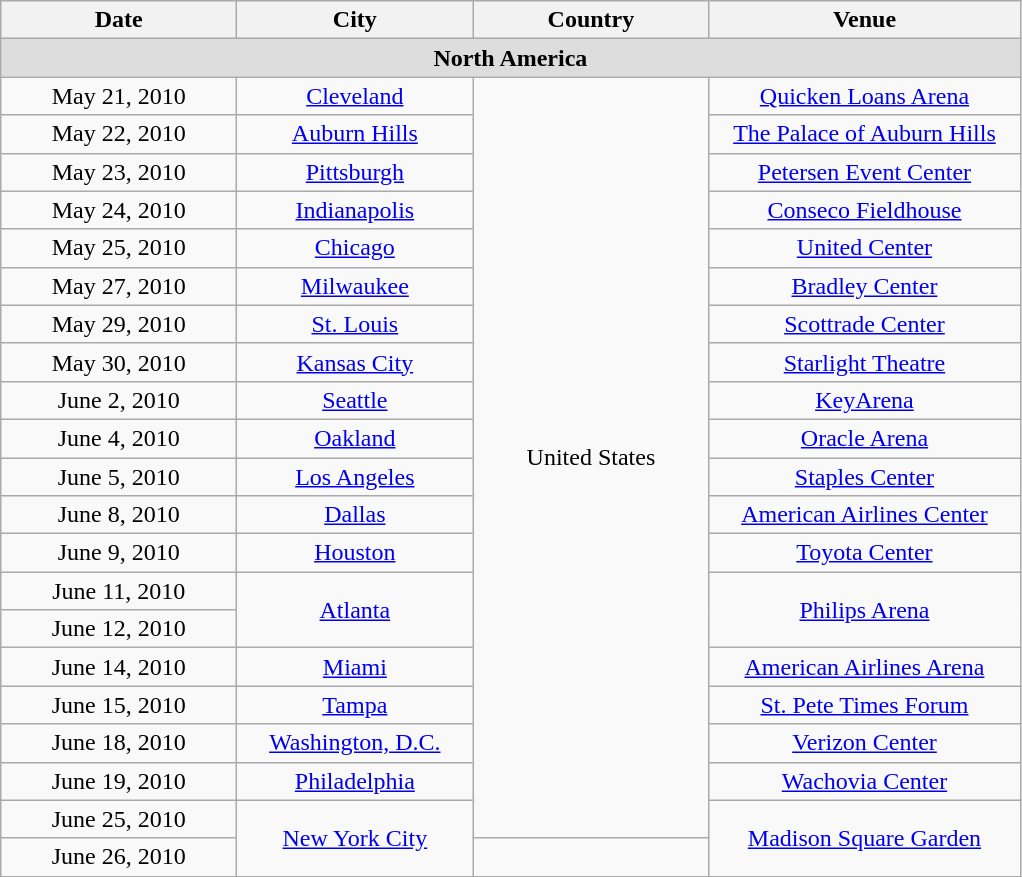<table class="wikitable" style="text-align:center;">
<tr>
<th width="150">Date</th>
<th width="150">City</th>
<th width="150">Country</th>
<th width="200">Venue</th>
</tr>
<tr bgcolor="#DDDDDD">
<td colspan=4><strong>North America</strong></td>
</tr>
<tr>
<td>May 21, 2010</td>
<td><a href='#'>Cleveland</a></td>
<td rowspan="20">United States</td>
<td><a href='#'>Quicken Loans Arena</a></td>
</tr>
<tr>
<td>May 22, 2010</td>
<td><a href='#'>Auburn Hills</a></td>
<td><a href='#'>The Palace of Auburn Hills</a></td>
</tr>
<tr>
<td>May 23, 2010</td>
<td><a href='#'>Pittsburgh</a></td>
<td><a href='#'>Petersen Event Center</a></td>
</tr>
<tr>
<td>May 24, 2010</td>
<td><a href='#'>Indianapolis</a></td>
<td><a href='#'>Conseco Fieldhouse</a></td>
</tr>
<tr>
<td>May 25, 2010</td>
<td><a href='#'>Chicago</a></td>
<td><a href='#'>United Center</a></td>
</tr>
<tr>
<td>May 27, 2010</td>
<td><a href='#'>Milwaukee</a></td>
<td><a href='#'>Bradley Center</a></td>
</tr>
<tr>
<td>May 29, 2010</td>
<td><a href='#'>St. Louis</a></td>
<td><a href='#'>Scottrade Center</a></td>
</tr>
<tr>
<td>May 30, 2010</td>
<td><a href='#'>Kansas City</a></td>
<td><a href='#'>Starlight Theatre</a></td>
</tr>
<tr>
<td>June 2, 2010</td>
<td><a href='#'>Seattle</a></td>
<td><a href='#'>KeyArena</a></td>
</tr>
<tr>
<td>June 4, 2010</td>
<td><a href='#'>Oakland</a></td>
<td><a href='#'>Oracle Arena</a></td>
</tr>
<tr>
<td>June 5, 2010</td>
<td><a href='#'>Los Angeles</a></td>
<td><a href='#'>Staples Center</a></td>
</tr>
<tr>
<td>June 8, 2010</td>
<td><a href='#'>Dallas</a></td>
<td><a href='#'>American Airlines Center</a></td>
</tr>
<tr>
<td>June 9, 2010</td>
<td><a href='#'>Houston</a></td>
<td><a href='#'>Toyota Center</a></td>
</tr>
<tr>
<td>June 11, 2010</td>
<td rowspan="2"><a href='#'>Atlanta</a></td>
<td rowspan="2"><a href='#'>Philips Arena</a></td>
</tr>
<tr>
<td>June 12, 2010</td>
</tr>
<tr>
<td>June 14, 2010</td>
<td><a href='#'>Miami</a></td>
<td><a href='#'>American Airlines Arena</a></td>
</tr>
<tr>
<td>June 15, 2010</td>
<td><a href='#'>Tampa</a></td>
<td><a href='#'>St. Pete Times Forum</a></td>
</tr>
<tr>
<td>June 18, 2010</td>
<td><a href='#'>Washington, D.C.</a></td>
<td><a href='#'>Verizon Center</a></td>
</tr>
<tr>
<td>June 19, 2010</td>
<td><a href='#'>Philadelphia</a></td>
<td><a href='#'>Wachovia Center</a></td>
</tr>
<tr>
<td>June 25, 2010</td>
<td rowspan="2"><a href='#'>New York City</a></td>
<td rowspan="2"><a href='#'>Madison Square Garden</a></td>
</tr>
<tr>
<td>June 26, 2010</td>
</tr>
</table>
